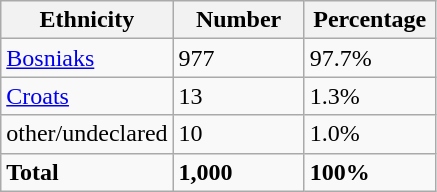<table class="wikitable">
<tr>
<th width="100px">Ethnicity</th>
<th width="80px">Number</th>
<th width="80px">Percentage</th>
</tr>
<tr>
<td><a href='#'>Bosniaks</a></td>
<td>977</td>
<td>97.7%</td>
</tr>
<tr>
<td><a href='#'>Croats</a></td>
<td>13</td>
<td>1.3%</td>
</tr>
<tr>
<td>other/undeclared</td>
<td>10</td>
<td>1.0%</td>
</tr>
<tr>
<td><strong>Total</strong></td>
<td><strong>1,000</strong></td>
<td><strong>100%</strong></td>
</tr>
</table>
